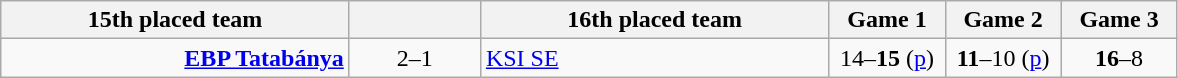<table class=wikitable style="text-align:center">
<tr>
<th width=225>15th placed team</th>
<th width=80></th>
<th width=225>16th placed team</th>
<th width=70>Game 1</th>
<th width=70>Game 2</th>
<th width=70>Game 3</th>
</tr>
<tr>
<td align=right><strong><a href='#'>EBP Tatabánya</a></strong> </td>
<td>2–1</td>
<td align=left> <a href='#'>KSI SE</a></td>
<td>14–<strong>15</strong> (<a href='#'>p</a>)</td>
<td><strong>11</strong>–10 (<a href='#'>p</a>)</td>
<td><strong>16</strong>–8</td>
</tr>
</table>
